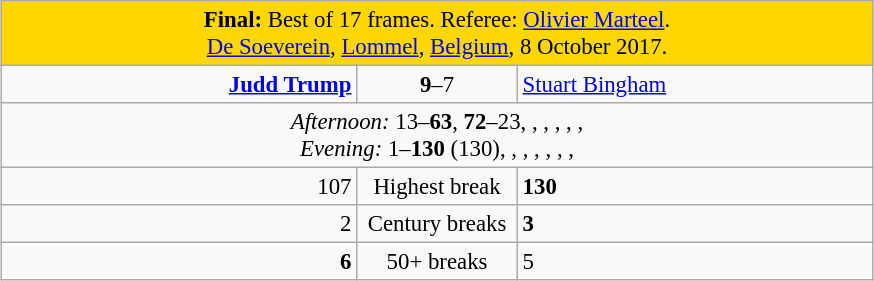<table class="wikitable" style="font-size: 95%; margin: 1em auto 1em auto;">
<tr>
<td colspan="3" align="center" bgcolor="#ffd700"><strong>Final:</strong> Best of 17 frames. Referee: <a href='#'>Olivier Marteel</a>.<br><a href='#'>De Soeverein</a>, <a href='#'>Lommel</a>, <a href='#'>Belgium</a>, 8 October 2017.</td>
</tr>
<tr>
<td width="230" align="right"><strong><a href='#'>Judd Trump</a></strong><br></td>
<td width="100" align="center"><strong>9</strong>–7</td>
<td width="230"><a href='#'>Stuart Bingham</a><br></td>
</tr>
<tr>
<td colspan="3" align="center" style="font-size: 100%"><em>Afternoon:</em> 13–<strong>63</strong>, <strong>72</strong>–23, , , , , ,  <br><em>Evening:</em> 1–<strong>130</strong> (130), , , , , , , </td>
</tr>
<tr>
<td align="right">107</td>
<td align="center">Highest break</td>
<td><strong>130</strong></td>
</tr>
<tr>
<td align="right">2</td>
<td align="center">Century breaks</td>
<td><strong>3</strong></td>
</tr>
<tr>
<td align="right"><strong>6</strong></td>
<td align="center">50+ breaks</td>
<td>5</td>
</tr>
</table>
